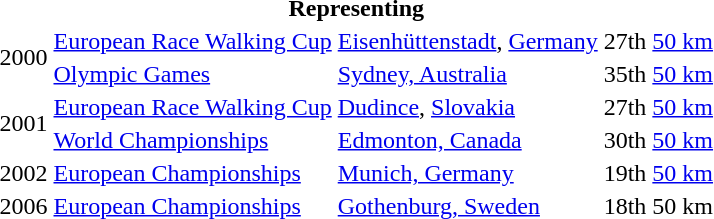<table>
<tr>
<th colspan="5">Representing </th>
</tr>
<tr>
<td rowspan=2>2000</td>
<td><a href='#'>European Race Walking Cup</a></td>
<td><a href='#'>Eisenhüttenstadt</a>, <a href='#'>Germany</a></td>
<td>27th</td>
<td><a href='#'>50 km</a></td>
</tr>
<tr>
<td><a href='#'>Olympic Games</a></td>
<td><a href='#'>Sydney, Australia</a></td>
<td>35th</td>
<td><a href='#'>50 km</a></td>
</tr>
<tr>
<td rowspan=2>2001</td>
<td><a href='#'>European Race Walking Cup</a></td>
<td><a href='#'>Dudince</a>, <a href='#'>Slovakia</a></td>
<td>27th</td>
<td><a href='#'>50 km</a></td>
</tr>
<tr>
<td><a href='#'>World Championships</a></td>
<td><a href='#'>Edmonton, Canada</a></td>
<td>30th</td>
<td><a href='#'>50 km</a></td>
</tr>
<tr>
<td>2002</td>
<td><a href='#'>European Championships</a></td>
<td><a href='#'>Munich, Germany</a></td>
<td>19th</td>
<td><a href='#'>50 km</a></td>
</tr>
<tr>
<td>2006</td>
<td><a href='#'>European Championships</a></td>
<td><a href='#'>Gothenburg, Sweden</a></td>
<td>18th</td>
<td>50 km</td>
</tr>
</table>
